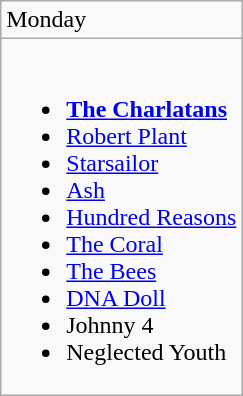<table class="wikitable">
<tr>
<td>Monday</td>
</tr>
<tr valign="top">
<td><br><ul><li><strong><a href='#'>The Charlatans</a></strong></li><li><a href='#'>Robert Plant</a></li><li><a href='#'>Starsailor</a></li><li><a href='#'>Ash</a></li><li><a href='#'>Hundred Reasons</a></li><li><a href='#'>The Coral</a></li><li><a href='#'>The Bees</a></li><li><a href='#'>DNA Doll</a></li><li>Johnny 4</li><li>Neglected Youth</li></ul></td>
</tr>
</table>
